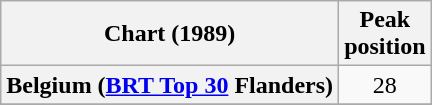<table class="wikitable sortable plainrowheaders" style="text-align:center">
<tr>
<th>Chart (1989)</th>
<th>Peak<br>position</th>
</tr>
<tr>
<th scope="row">Belgium (<a href='#'>BRT Top 30</a> Flanders)</th>
<td>28</td>
</tr>
<tr>
</tr>
<tr>
</tr>
<tr>
</tr>
</table>
